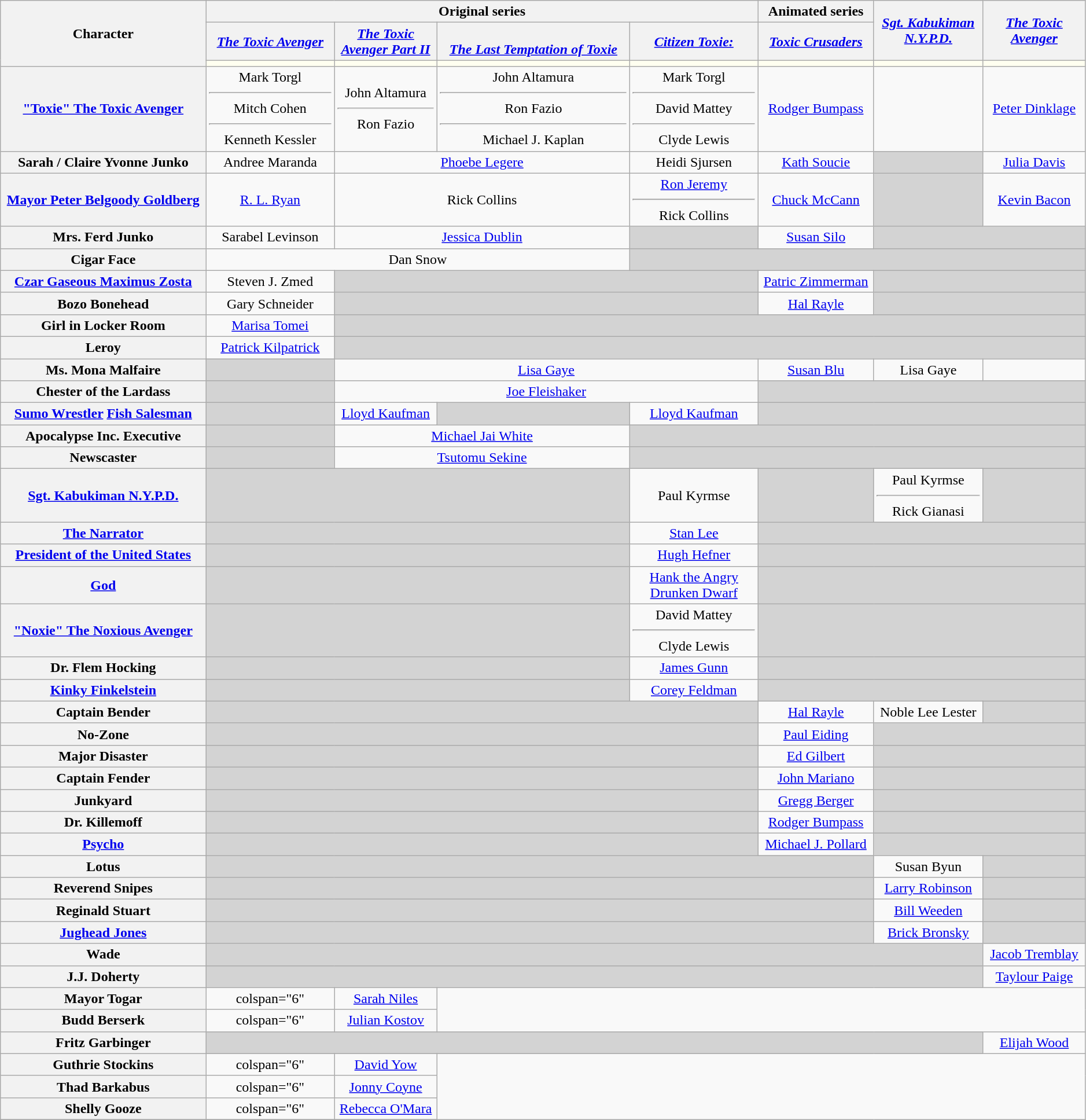<table class="wikitable" style="text-align:center; width:99%;">
<tr>
<th rowspan="3" style="width:16%;">Character</th>
<th colspan="4" style="text-align:center;">Original series</th>
<th style="text-align:center;">Animated series</th>
<th rowspan="2" style="text-align:center; width:8.5%;"><em><a href='#'>Sgt. Kabukiman N.Y.P.D.</a></em></th>
<th rowspan="2" style="text-align:center; width:8%;"><em><a href='#'>The Toxic Avenger</a></em></th>
</tr>
<tr>
<th style="text-align:center; width:10%;"><a href='#'><em>The Toxic Avenger</em></a></th>
<th style="text-align:center; width:8%;"><em><a href='#'>The Toxic Avenger Part II</a></em></th>
<th style="text-align:center; width:15%;"><a href='#'><em><br>The Last Temptation of Toxie</em></a></th>
<th style="text-align:center; width:10%;"><a href='#'><em>Citizen Toxie:<br></em></a></th>
<th style="text-align:center; width:9%;"><em><a href='#'>Toxic Crusaders</a></em></th>
</tr>
<tr>
<th style="background:ivory;"><span></span></th>
<th style="background:ivory;"><span></span></th>
<th style="background:ivory;"><span></span></th>
<th style="background:ivory;"><span></span></th>
<th style="background:ivory;"><span></span></th>
<th style="background:ivory;"><span></span></th>
<th style="background:ivory;"><span></span></th>
</tr>
<tr>
<th><a href='#'>"Toxie" The Toxic Avenger<br></a></th>
<td>Mark Torgl<hr>Mitch Cohen<hr>Kenneth Kessler</td>
<td>John Altamura<hr>Ron Fazio</td>
<td>John Altamura<hr>Ron Fazio<hr>Michael J. Kaplan</td>
<td>Mark Torgl<hr>David Mattey<hr>Clyde Lewis</td>
<td><a href='#'>Rodger Bumpass</a></td>
<td></td>
<td><a href='#'>Peter Dinklage</a></td>
</tr>
<tr>
<th>Sarah / Claire Yvonne Junko<br></th>
<td>Andree Maranda</td>
<td colspan="2"><a href='#'>Phoebe Legere</a></td>
<td>Heidi Sjursen</td>
<td><a href='#'>Kath Soucie</a></td>
<td style="background:lightgrey;"></td>
<td><a href='#'>Julia Davis</a></td>
</tr>
<tr>
<th><a href='#'>Mayor Peter Belgoody Goldberg<br></a></th>
<td><a href='#'>R. L. Ryan</a></td>
<td colspan="2">Rick Collins</td>
<td><a href='#'>Ron Jeremy</a><hr>Rick Collins</td>
<td><a href='#'>Chuck McCann</a></td>
<td style="background:lightgrey;"></td>
<td><a href='#'>Kevin Bacon</a></td>
</tr>
<tr>
<th>Mrs. Ferd Junko</th>
<td>Sarabel Levinson</td>
<td colspan="2"><a href='#'>Jessica Dublin</a></td>
<td style="background:lightgrey;"></td>
<td><a href='#'>Susan Silo</a></td>
<td colspan="2" style="background:lightgrey;"></td>
</tr>
<tr>
<th>Cigar Face</th>
<td colspan="3">Dan Snow</td>
<td colspan="4" style="background:lightgrey;"></td>
</tr>
<tr>
<th><a href='#'>Czar Gaseous Maximus Zosta<br></a></th>
<td>Steven J. Zmed</td>
<td colspan="3" style="background:lightgrey;"></td>
<td><a href='#'>Patric Zimmerman</a></td>
<td colspan="2" style="background:lightgrey;"></td>
</tr>
<tr>
<th>Bozo Bonehead</th>
<td>Gary Schneider</td>
<td colspan="3" style="background:lightgrey;"></td>
<td><a href='#'>Hal Rayle</a></td>
<td colspan="2" style="background:lightgrey;"></td>
</tr>
<tr>
<th>Girl in Locker Room</th>
<td><a href='#'>Marisa Tomei</a></td>
<td colspan="6" style="background:lightgrey;"></td>
</tr>
<tr>
<th>Leroy</th>
<td><a href='#'>Patrick Kilpatrick</a></td>
<td colspan="6" style="background:lightgrey;"></td>
</tr>
<tr>
<th>Ms. Mona Malfaire</th>
<td style="background:lightgrey;"></td>
<td colspan="3"><a href='#'>Lisa Gaye</a></td>
<td><a href='#'>Susan Blu</a></td>
<td>Lisa Gaye</td>
<td></td>
</tr>
<tr>
<th>Chester of the Lardass<br></th>
<td style="background:lightgrey;"></td>
<td colspan="3"><a href='#'>Joe Fleishaker</a></td>
<td colspan="3" style="background:lightgrey;"></td>
</tr>
<tr>
<th><a href='#'>Sumo Wrestler</a> <a href='#'>Fish Salesman</a></th>
<td style="background:lightgrey;"></td>
<td><a href='#'>Lloyd Kaufman</a></td>
<td style="background:lightgrey;"></td>
<td><a href='#'>Lloyd Kaufman</a></td>
<td colspan="3" style="background:lightgrey;"></td>
</tr>
<tr>
<th>Apocalypse Inc. Executive</th>
<td style="background:lightgrey;"></td>
<td colspan="2"><a href='#'>Michael Jai White</a></td>
<td colspan="4" style="background:lightgrey;"></td>
</tr>
<tr>
<th>Newscaster</th>
<td style="background:lightgrey;"></td>
<td colspan="2"><a href='#'>Tsutomu Sekine</a></td>
<td colspan="4" style="background:lightgrey;"></td>
</tr>
<tr>
<th><a href='#'>Sgt. Kabukiman N.Y.P.D.<br></a></th>
<td colspan="3" style="background:lightgrey;"></td>
<td>Paul Kyrmse</td>
<td style="background:lightgrey;"></td>
<td>Paul Kyrmse<hr>Rick Gianasi</td>
<td style="background:lightgrey;"></td>
</tr>
<tr>
<th><a href='#'>The Narrator</a></th>
<td colspan="3" style="background:lightgrey;"></td>
<td><a href='#'>Stan Lee</a></td>
<td colspan="3" style="background:lightgrey;"></td>
</tr>
<tr>
<th><a href='#'>President of the United States</a></th>
<td colspan="3" style="background:lightgrey;"></td>
<td><a href='#'>Hugh Hefner</a></td>
<td colspan="3" style="background:lightgrey;"></td>
</tr>
<tr>
<th><a href='#'>God</a></th>
<td colspan="3" style="background:lightgrey;"></td>
<td><a href='#'>Hank the Angry Drunken Dwarf</a></td>
<td colspan="3" style="background:lightgrey;"></td>
</tr>
<tr>
<th><a href='#'>"Noxie" The Noxious Avenger<br></a></th>
<td colspan="3" style="background:lightgrey;"></td>
<td>David Mattey<hr>Clyde Lewis</td>
<td colspan="3" style="background:lightgrey;"></td>
</tr>
<tr>
<th>Dr. Flem Hocking</th>
<td colspan="3" style="background:lightgrey;"></td>
<td><a href='#'>James Gunn</a></td>
<td colspan="3" style="background:lightgrey;"></td>
</tr>
<tr>
<th><a href='#'>Kinky Finkelstein</a></th>
<td colspan="3" style="background:lightgrey;"></td>
<td><a href='#'>Corey Feldman</a></td>
<td colspan="3" style="background:lightgrey;"></td>
</tr>
<tr>
<th>Captain Bender</th>
<td colspan="4" style="background:lightgrey;"></td>
<td><a href='#'>Hal Rayle</a></td>
<td>Noble Lee Lester</td>
<td style="background:lightgrey;"></td>
</tr>
<tr>
<th>No-Zone</th>
<td colspan="4" style="background:lightgrey;"></td>
<td><a href='#'>Paul Eiding</a></td>
<td colspan="2" style="background:lightgrey;"></td>
</tr>
<tr>
<th>Major Disaster</th>
<td colspan="4" style="background:lightgrey;"></td>
<td><a href='#'>Ed Gilbert</a></td>
<td colspan="2" style="background:lightgrey;"></td>
</tr>
<tr>
<th>Captain Fender</th>
<td colspan="4" style="background:lightgrey;"></td>
<td><a href='#'>John Mariano</a></td>
<td colspan="2" style="background:lightgrey;"></td>
</tr>
<tr>
<th>Junkyard</th>
<td colspan="4" style="background:lightgrey;"></td>
<td><a href='#'>Gregg Berger</a></td>
<td colspan="2" style="background:lightgrey;"></td>
</tr>
<tr>
<th>Dr. Killemoff</th>
<td colspan="4" style="background:lightgrey;"></td>
<td><a href='#'>Rodger Bumpass</a></td>
<td colspan="2" style="background:lightgrey;"></td>
</tr>
<tr>
<th><a href='#'>Psycho</a></th>
<td colspan="4" style="background:lightgrey;"></td>
<td><a href='#'>Michael J. Pollard</a></td>
<td colspan="2" style="background:lightgrey;"></td>
</tr>
<tr>
<th>Lotus</th>
<td colspan="5" style="background:lightgrey;"></td>
<td>Susan Byun</td>
<td style="background:lightgrey;"></td>
</tr>
<tr>
<th>Reverend Snipes</th>
<td colspan="5" style="background:lightgrey;"></td>
<td><a href='#'>Larry Robinson</a></td>
<td style="background:lightgrey;"></td>
</tr>
<tr>
<th>Reginald Stuart</th>
<td colspan="5" style="background:lightgrey;"></td>
<td><a href='#'>Bill Weeden</a></td>
<td style="background:lightgrey;"></td>
</tr>
<tr>
<th><a href='#'>Jughead Jones</a></th>
<td colspan="5" style="background:lightgrey;"></td>
<td><a href='#'>Brick Bronsky</a></td>
<td style="background:lightgrey;"></td>
</tr>
<tr>
<th>Wade</th>
<td colspan="6" style="background:lightgrey;"></td>
<td><a href='#'>Jacob Tremblay</a></td>
</tr>
<tr>
<th>J.J. Doherty</th>
<td colspan="6" style="background:lightgrey;"></td>
<td><a href='#'>Taylour Paige</a></td>
</tr>
<tr>
<th>Mayor Togar</th>
<td>colspan="6" </td>
<td><a href='#'>Sarah Niles</a></td>
</tr>
<tr>
<th>Budd Berserk</th>
<td>colspan="6" </td>
<td><a href='#'>Julian Kostov</a></td>
</tr>
<tr>
<th>Fritz Garbinger</th>
<td colspan="6" style="background:lightgrey;"></td>
<td><a href='#'>Elijah Wood</a></td>
</tr>
<tr>
<th>Guthrie Stockins</th>
<td>colspan="6" </td>
<td><a href='#'>David Yow</a></td>
</tr>
<tr>
<th>Thad Barkabus</th>
<td>colspan="6" </td>
<td><a href='#'>Jonny Coyne</a></td>
</tr>
<tr>
<th>Shelly Gooze</th>
<td>colspan="6" </td>
<td><a href='#'>Rebecca O'Mara</a></td>
</tr>
<tr>
</tr>
</table>
